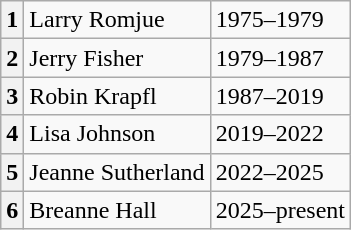<table class=wikitable>
<tr>
<th>1</th>
<td>Larry Romjue</td>
<td>1975–1979</td>
</tr>
<tr>
<th>2</th>
<td>Jerry Fisher</td>
<td>1979–1987</td>
</tr>
<tr>
<th>3</th>
<td>Robin Krapfl</td>
<td>1987–2019</td>
</tr>
<tr>
<th>4</th>
<td>Lisa Johnson</td>
<td>2019–2022</td>
</tr>
<tr>
<th>5</th>
<td>Jeanne Sutherland</td>
<td>2022–2025</td>
</tr>
<tr>
<th>6</th>
<td>Breanne Hall</td>
<td>2025–present</td>
</tr>
</table>
